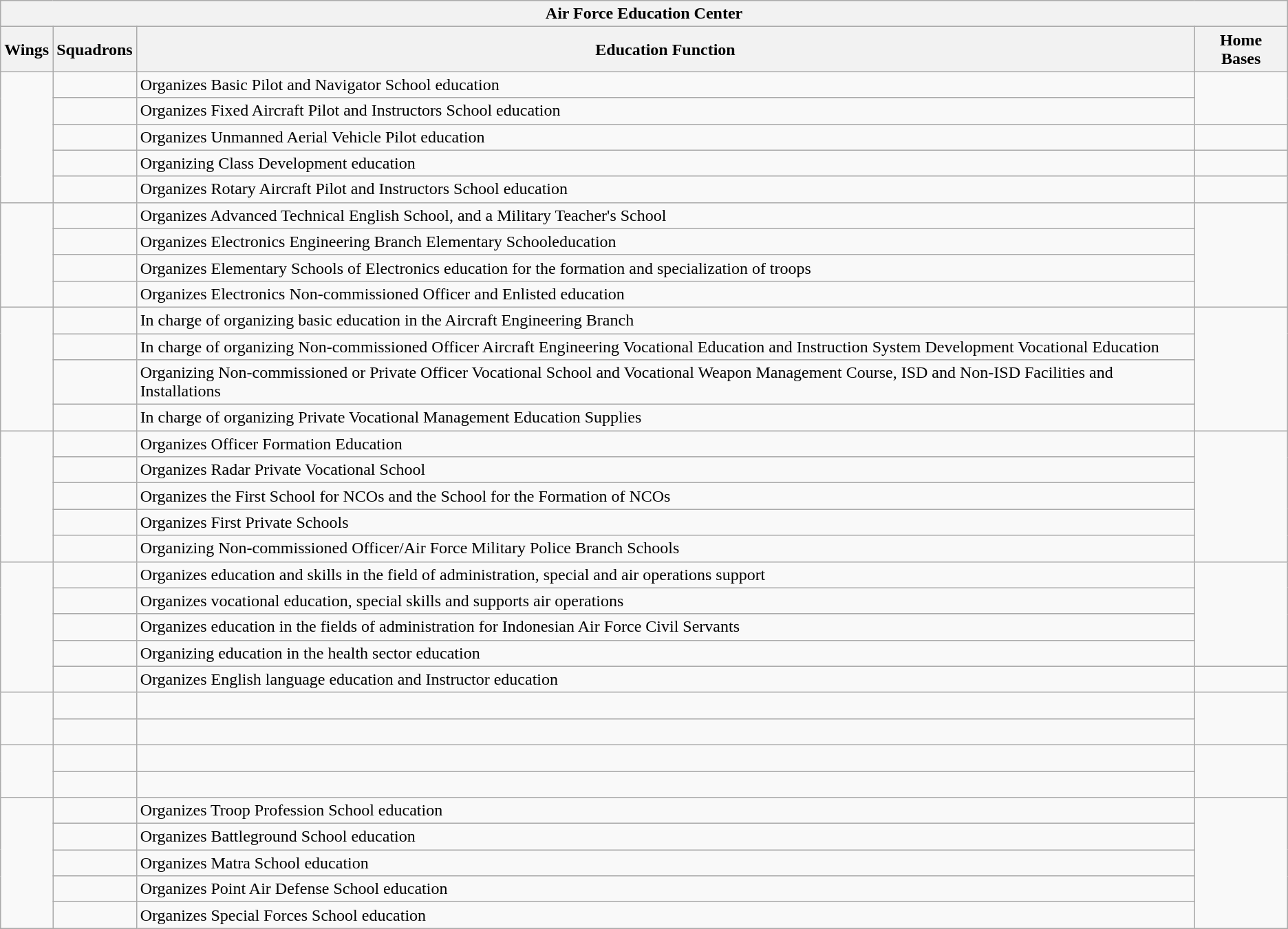<table class="wikitable">
<tr>
<th colspan="5">Air Force Education Center</th>
</tr>
<tr>
<th>Wings</th>
<th>Squadrons</th>
<th>Education Function</th>
<th>Home Bases</th>
</tr>
<tr>
<td rowspan="5"></td>
<td><br></td>
<td>Organizes Basic Pilot and Navigator School education</td>
<td rowspan="2"></td>
</tr>
<tr>
<td><br></td>
<td>Organizes Fixed Aircraft Pilot and Instructors School education</td>
</tr>
<tr>
<td><br></td>
<td>Organizes Unmanned Aerial Vehicle Pilot education</td>
<td></td>
</tr>
<tr>
<td><br></td>
<td>Organizing Class Development education</td>
<td></td>
</tr>
<tr>
<td><br></td>
<td>Organizes Rotary Aircraft Pilot and Instructors School education</td>
<td></td>
</tr>
<tr>
<td rowspan="4"></td>
<td><br></td>
<td>Organizes Advanced Technical English School, and a Military Teacher's School</td>
<td rowspan="4"></td>
</tr>
<tr>
<td><br></td>
<td>Organizes Electronics Engineering Branch Elementary Schooleducation</td>
</tr>
<tr>
<td><br></td>
<td>Organizes Elementary Schools of Electronics education for the formation and specialization of troops</td>
</tr>
<tr>
<td><br></td>
<td>Organizes Electronics Non-commissioned Officer and Enlisted education</td>
</tr>
<tr>
<td rowspan="4"></td>
<td><br></td>
<td>In charge of organizing basic education in the Aircraft Engineering Branch</td>
<td rowspan="4"></td>
</tr>
<tr>
<td><br></td>
<td>In charge of organizing Non-commissioned Officer Aircraft Engineering Vocational Education and Instruction System Development Vocational Education</td>
</tr>
<tr>
<td><br></td>
<td>Organizing Non-commissioned or Private Officer Vocational School and Vocational Weapon Management Course, ISD and Non-ISD Facilities and Installations</td>
</tr>
<tr>
<td><br></td>
<td>In charge of organizing Private Vocational Management Education Supplies</td>
</tr>
<tr>
<td rowspan="5"></td>
<td><br></td>
<td>Organizes Officer Formation Education</td>
<td rowspan="5"></td>
</tr>
<tr>
<td><br></td>
<td>Organizes Radar Private Vocational School</td>
</tr>
<tr>
<td><br></td>
<td>Organizes the First School for NCOs and the School for the Formation of NCOs</td>
</tr>
<tr>
<td><br></td>
<td>Organizes First Private Schools</td>
</tr>
<tr>
<td><br></td>
<td>Organizing Non-commissioned Officer/Air Force Military Police Branch Schools</td>
</tr>
<tr>
<td rowspan="5"></td>
<td><br></td>
<td>Organizes education and skills in the field of administration, special and air operations support</td>
<td rowspan="4"></td>
</tr>
<tr>
<td><br></td>
<td>Organizes vocational education, special skills and supports air operations</td>
</tr>
<tr>
<td><br></td>
<td>Organizes education in the fields of administration for Indonesian Air Force Civil Servants</td>
</tr>
<tr>
<td><br></td>
<td>Organizing education in the health sector education</td>
</tr>
<tr>
<td><br></td>
<td>Organizes English language education and Instructor education</td>
<td></td>
</tr>
<tr>
<td rowspan="2"></td>
<td><br></td>
<td></td>
<td rowspan="2"></td>
</tr>
<tr>
<td><br></td>
<td></td>
</tr>
<tr>
<td rowspan="2"></td>
<td><br></td>
<td></td>
<td rowspan="2"></td>
</tr>
<tr>
<td><br></td>
<td></td>
</tr>
<tr>
<td rowspan="5"></td>
<td><br></td>
<td>Organizes Troop Profession School education</td>
<td rowspan="5"></td>
</tr>
<tr>
<td><br></td>
<td>Organizes Battleground School education</td>
</tr>
<tr>
<td><br></td>
<td>Organizes Matra School education</td>
</tr>
<tr>
<td><br></td>
<td>Organizes Point Air Defense School education</td>
</tr>
<tr>
<td><br></td>
<td>Organizes Special Forces School education</td>
</tr>
</table>
